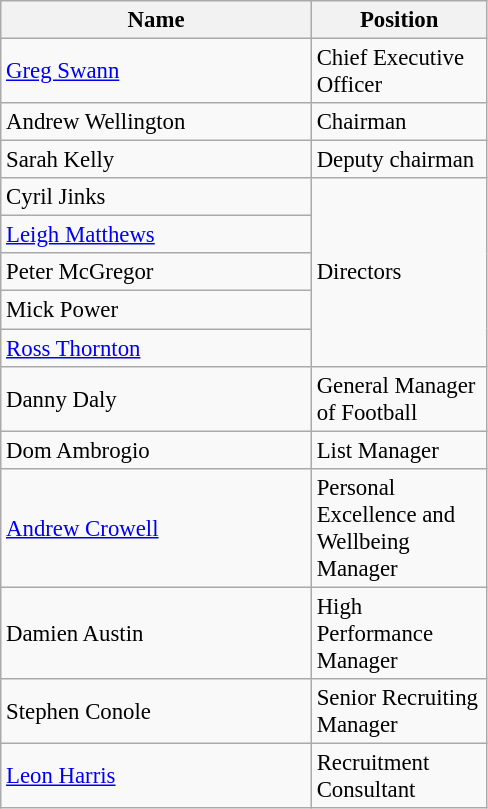<table class="wikitable plainrowheaders" style="font-size:95%">
<tr>
<th scope="col" style="width:200px;">Name</th>
<th scope="col" style="width:110px;">Position</th>
</tr>
<tr>
<td><a href='#'>Greg Swann</a></td>
<td>Chief Executive Officer</td>
</tr>
<tr>
<td>Andrew Wellington</td>
<td>Chairman</td>
</tr>
<tr>
<td>Sarah Kelly</td>
<td>Deputy chairman</td>
</tr>
<tr>
<td>Cyril Jinks</td>
<th rowspan="5" style="font-weight: normal; background: #F9F9F9; text-align: left;">Directors</th>
</tr>
<tr>
<td><a href='#'>Leigh Matthews</a></td>
</tr>
<tr>
<td>Peter McGregor</td>
</tr>
<tr>
<td>Mick Power</td>
</tr>
<tr>
<td><a href='#'>Ross Thornton</a></td>
</tr>
<tr>
<td>Danny Daly</td>
<td>General Manager of Football</td>
</tr>
<tr>
<td>Dom Ambrogio</td>
<td>List Manager</td>
</tr>
<tr>
<td><a href='#'>Andrew Crowell</a></td>
<td>Personal Excellence and Wellbeing Manager</td>
</tr>
<tr>
<td>Damien Austin</td>
<td>High Performance Manager</td>
</tr>
<tr>
<td>Stephen Conole</td>
<td>Senior Recruiting Manager</td>
</tr>
<tr>
<td><a href='#'>Leon Harris</a></td>
<td>Recruitment Consultant</td>
</tr>
</table>
